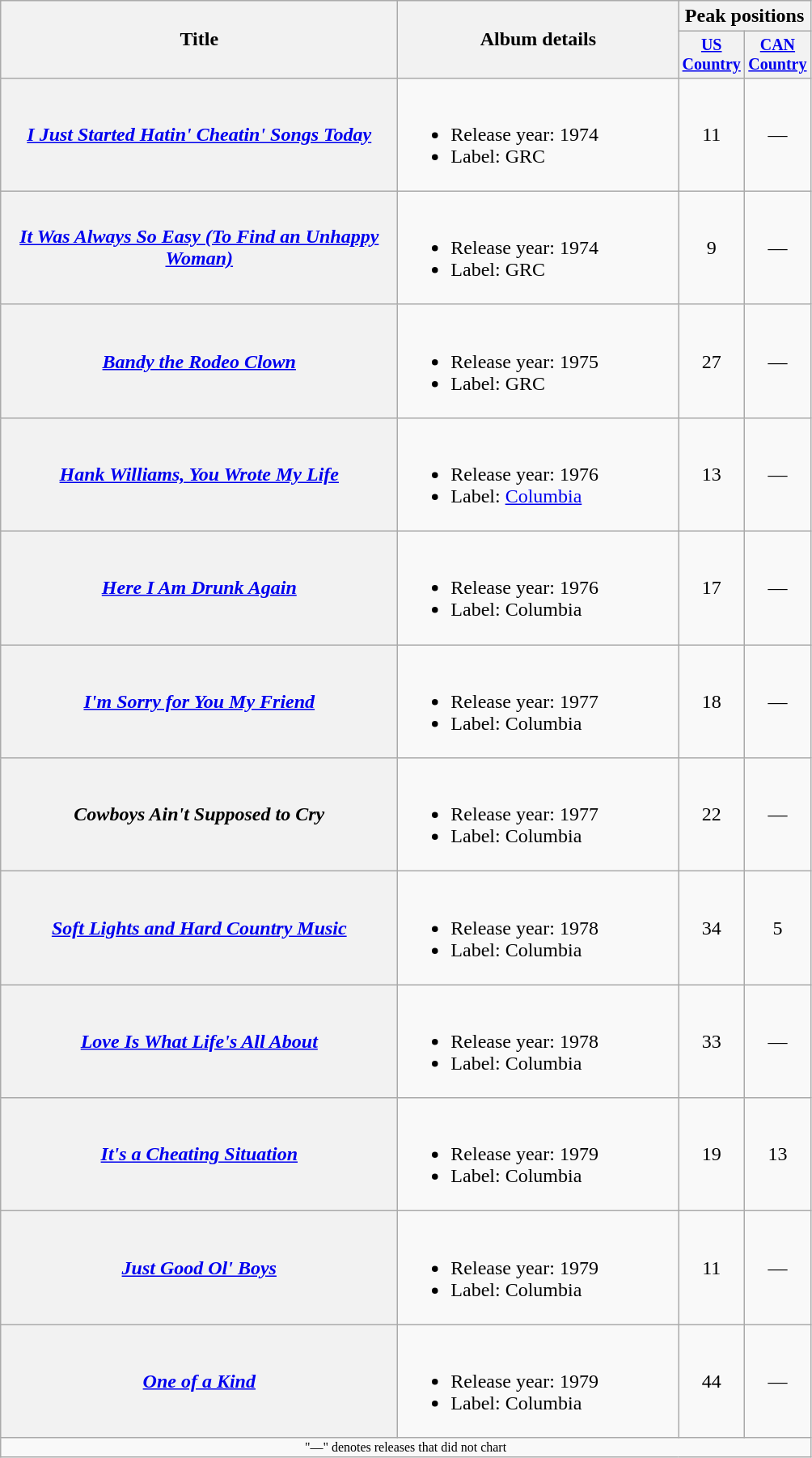<table class="wikitable plainrowheaders" style="text-align:center;">
<tr>
<th rowspan="2" style="width:20em;">Title</th>
<th rowspan="2" style="width:14em;">Album details</th>
<th colspan="2">Peak positions</th>
</tr>
<tr style="font-size:smaller;">
<th width="40"><a href='#'>US Country</a><br></th>
<th width="40"><a href='#'>CAN Country</a><br></th>
</tr>
<tr>
<th scope="row"><em><a href='#'>I Just Started Hatin' Cheatin' Songs Today</a></em></th>
<td align="left"><br><ul><li>Release year: 1974</li><li>Label: GRC</li></ul></td>
<td>11</td>
<td>—</td>
</tr>
<tr>
<th scope="row"><em><a href='#'>It Was Always So Easy (To Find an Unhappy Woman)</a></em></th>
<td align="left"><br><ul><li>Release year: 1974</li><li>Label: GRC</li></ul></td>
<td>9</td>
<td>—</td>
</tr>
<tr>
<th scope="row"><em><a href='#'>Bandy the Rodeo Clown</a></em></th>
<td align="left"><br><ul><li>Release year: 1975</li><li>Label: GRC</li></ul></td>
<td>27</td>
<td>—</td>
</tr>
<tr>
<th scope="row"><em><a href='#'>Hank Williams, You Wrote My Life</a></em></th>
<td align="left"><br><ul><li>Release year: 1976</li><li>Label: <a href='#'>Columbia</a></li></ul></td>
<td>13</td>
<td>—</td>
</tr>
<tr>
<th scope="row"><em><a href='#'>Here I Am Drunk Again</a></em></th>
<td align="left"><br><ul><li>Release year: 1976</li><li>Label: Columbia</li></ul></td>
<td>17</td>
<td>—</td>
</tr>
<tr>
<th scope="row"><em><a href='#'>I'm Sorry for You My Friend</a></em></th>
<td align="left"><br><ul><li>Release year: 1977</li><li>Label: Columbia</li></ul></td>
<td>18</td>
<td>—</td>
</tr>
<tr>
<th scope="row"><em>Cowboys Ain't Supposed to Cry</em></th>
<td align="left"><br><ul><li>Release year: 1977</li><li>Label: Columbia</li></ul></td>
<td>22</td>
<td>—</td>
</tr>
<tr>
<th scope="row"><em><a href='#'>Soft Lights and Hard Country Music</a></em></th>
<td align="left"><br><ul><li>Release year: 1978</li><li>Label: Columbia</li></ul></td>
<td>34</td>
<td>5</td>
</tr>
<tr>
<th scope="row"><em><a href='#'>Love Is What Life's All About</a></em></th>
<td align="left"><br><ul><li>Release year: 1978</li><li>Label: Columbia</li></ul></td>
<td>33</td>
<td>—</td>
</tr>
<tr>
<th scope="row"><em><a href='#'>It's a Cheating Situation</a></em></th>
<td align="left"><br><ul><li>Release year: 1979</li><li>Label: Columbia</li></ul></td>
<td>19</td>
<td>13</td>
</tr>
<tr>
<th scope="row"><em><a href='#'>Just Good Ol' Boys</a></em><br></th>
<td align="left"><br><ul><li>Release year: 1979</li><li>Label: Columbia</li></ul></td>
<td>11</td>
<td>—</td>
</tr>
<tr>
<th scope="row"><em><a href='#'>One of a Kind</a></em></th>
<td align="left"><br><ul><li>Release year: 1979</li><li>Label: Columbia</li></ul></td>
<td>44</td>
<td>—</td>
</tr>
<tr>
<td colspan="4" style="font-size:8pt">"—" denotes releases that did not chart</td>
</tr>
</table>
